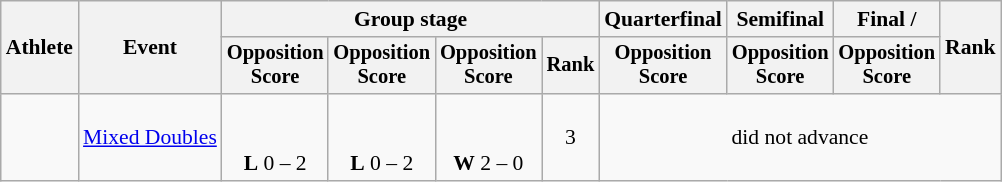<table class="wikitable" style="font-size:90%">
<tr>
<th rowspan=2>Athlete</th>
<th rowspan=2>Event</th>
<th colspan=4>Group stage</th>
<th>Quarterfinal</th>
<th>Semifinal</th>
<th>Final / </th>
<th rowspan=2>Rank</th>
</tr>
<tr style="font-size:95%">
<th>Opposition<br>Score</th>
<th>Opposition<br>Score</th>
<th>Opposition<br>Score</th>
<th>Rank</th>
<th>Opposition<br>Score</th>
<th>Opposition<br>Score</th>
<th>Opposition<br>Score</th>
</tr>
<tr align=center>
<td align=left><br></td>
<td align=left><a href='#'>Mixed Doubles</a></td>
<td><br><br><strong>L</strong> 0 – 2</td>
<td><br><br><strong>L</strong> 0 – 2</td>
<td><br><br><strong>W</strong> 2 – 0</td>
<td>3</td>
<td colspan=4>did not advance</td>
</tr>
</table>
